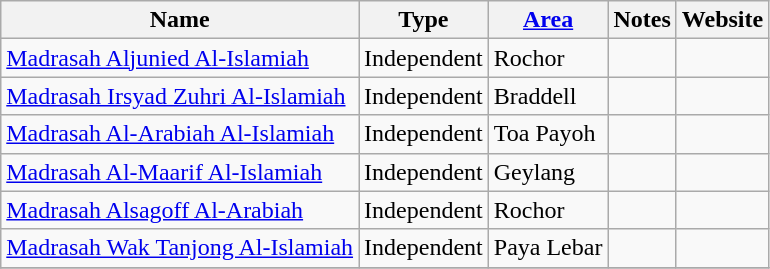<table class="wikitable sortable">
<tr>
<th>Name</th>
<th>Type</th>
<th><a href='#'>Area</a></th>
<th>Notes</th>
<th class="unsortable">Website</th>
</tr>
<tr>
<td><a href='#'>Madrasah Aljunied Al-Islamiah</a></td>
<td>Independent</td>
<td>Rochor</td>
<td></td>
<td></td>
</tr>
<tr>
<td><a href='#'>Madrasah Irsyad Zuhri Al-Islamiah</a></td>
<td>Independent</td>
<td>Braddell</td>
<td></td>
<td></td>
</tr>
<tr>
<td><a href='#'>Madrasah Al-Arabiah Al-Islamiah</a></td>
<td>Independent</td>
<td>Toa Payoh</td>
<td></td>
<td></td>
</tr>
<tr>
<td><a href='#'>Madrasah Al-Maarif Al-Islamiah</a></td>
<td>Independent</td>
<td>Geylang</td>
<td></td>
<td></td>
</tr>
<tr>
<td><a href='#'>Madrasah Alsagoff Al-Arabiah</a></td>
<td>Independent</td>
<td>Rochor</td>
<td></td>
<td></td>
</tr>
<tr>
<td><a href='#'>Madrasah Wak Tanjong Al-Islamiah</a></td>
<td>Independent</td>
<td>Paya Lebar</td>
<td></td>
<td></td>
</tr>
<tr>
</tr>
</table>
